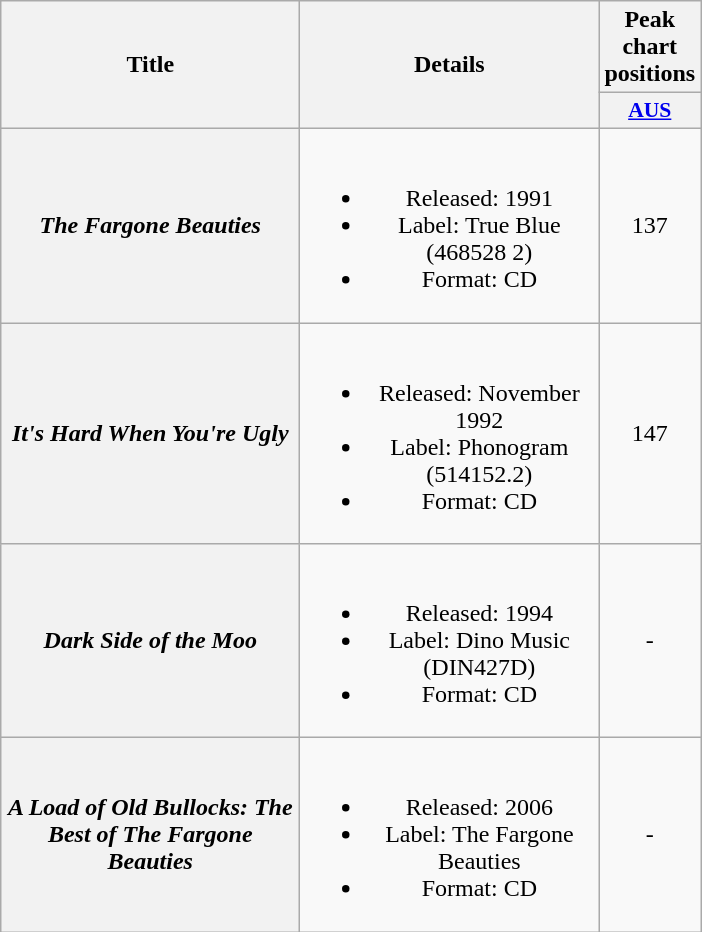<table class="wikitable plainrowheaders" style="text-align:center;" border="1">
<tr>
<th scope="col" rowspan="2" style="width:12em;">Title</th>
<th scope="col" rowspan="2" style="width:12em;">Details</th>
<th scope="col" colspan="1">Peak chart positions</th>
</tr>
<tr>
<th scope="col" style="width:3em;font-size:90%;"><a href='#'>AUS</a><br></th>
</tr>
<tr>
<th scope="row"><em>The Fargone Beauties</em></th>
<td><br><ul><li>Released: 1991</li><li>Label: True Blue (468528 2)</li><li>Format: CD</li></ul></td>
<td>137</td>
</tr>
<tr>
<th scope="row"><em>It's Hard When You're Ugly</em></th>
<td><br><ul><li>Released: November 1992</li><li>Label: Phonogram (514152.2)</li><li>Format: CD</li></ul></td>
<td>147</td>
</tr>
<tr>
<th scope="row"><em>Dark Side of the Moo</em></th>
<td><br><ul><li>Released: 1994</li><li>Label: Dino Music (DIN427D)</li><li>Format: CD</li></ul></td>
<td>-</td>
</tr>
<tr>
<th scope="row"><em>A Load of Old Bullocks: The Best of The Fargone Beauties</em></th>
<td><br><ul><li>Released: 2006</li><li>Label: The Fargone Beauties</li><li>Format: CD</li></ul></td>
<td>-</td>
</tr>
</table>
